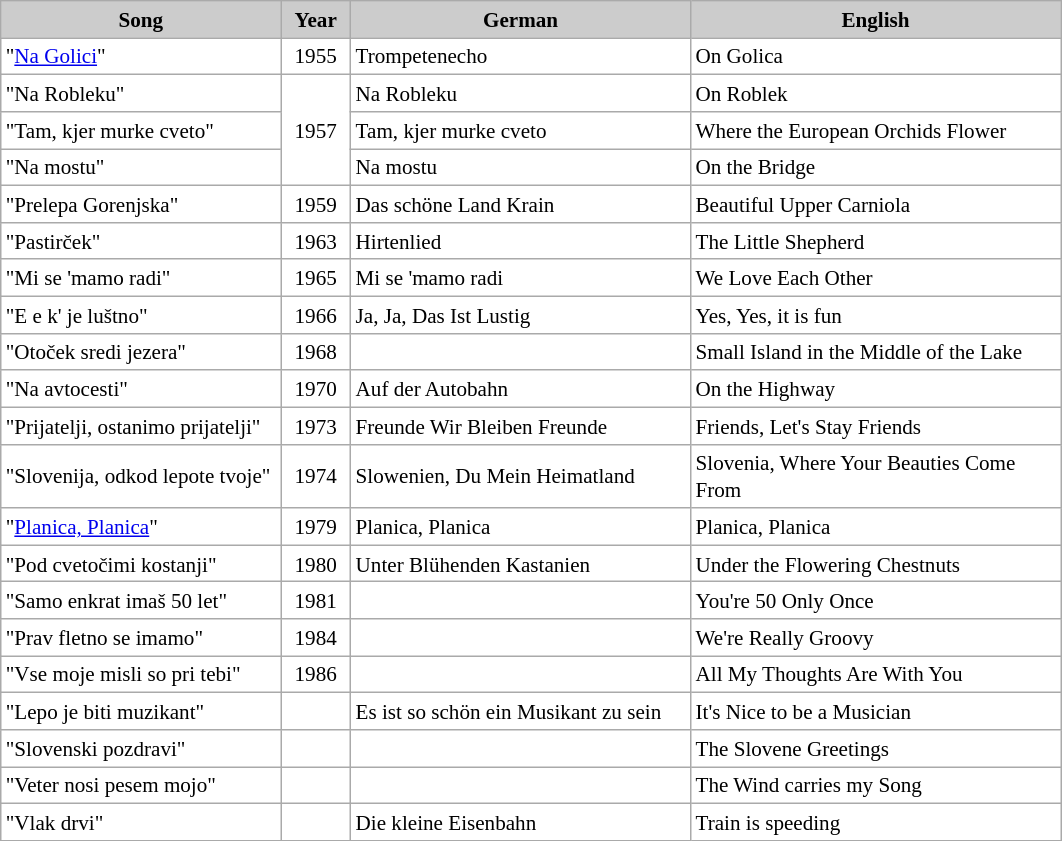<table class="wikitable plainrowheaders" style="background:#fff; font-size:88%; line-height:18px; border:D3D3D3 solid 1px; border-collapse:collapse;">
<tr style="background:#ccc; text-align:center;">
<th scope="col" style="background:#ccc; width:180px;">Song</th>
<th scope="col" style="background:#ccc; width:40px;">Year</th>
<th scope="col" style="background:#ccc; width:220px;">German</th>
<th scope="col" style="background:#ccc; width:240px;">English</th>
</tr>
<tr>
<td>"<a href='#'>Na Golici</a>"</td>
<td align=center>1955</td>
<td>Trompetenecho</td>
<td>On Golica</td>
</tr>
<tr>
<td>"Na Robleku"</td>
<td rowspan=3 align=center>1957</td>
<td>Na Robleku</td>
<td>On Roblek</td>
</tr>
<tr>
<td>"Tam, kjer murke cveto"</td>
<td>Tam, kjer murke cveto</td>
<td>Where the European Orchids Flower</td>
</tr>
<tr>
<td>"Na mostu"</td>
<td>Na mostu</td>
<td>On the Bridge</td>
</tr>
<tr>
<td>"Prelepa Gorenjska"</td>
<td align=center>1959</td>
<td>Das schöne Land Krain</td>
<td>Beautiful Upper Carniola</td>
</tr>
<tr>
<td>"Pastirček"</td>
<td align=center>1963</td>
<td>Hirtenlied</td>
<td>The Little Shepherd</td>
</tr>
<tr>
<td>"Mi se 'mamo radi"</td>
<td align=center>1965</td>
<td>Mi se 'mamo radi</td>
<td>We Love Each Other</td>
</tr>
<tr>
<td>"E e k' je luštno"</td>
<td align=center>1966</td>
<td>Ja, Ja, Das Ist Lustig</td>
<td>Yes, Yes, it is fun</td>
</tr>
<tr>
<td>"Otoček sredi jezera"</td>
<td align=center>1968</td>
<td></td>
<td>Small Island in the Middle of the Lake</td>
</tr>
<tr>
<td>"Na avtocesti"</td>
<td align=center>1970</td>
<td>Auf der Autobahn</td>
<td>On the Highway</td>
</tr>
<tr>
<td>"Prijatelji, ostanimo prijatelji"</td>
<td align=center>1973</td>
<td>Freunde Wir Bleiben Freunde</td>
<td>Friends, Let's Stay Friends</td>
</tr>
<tr>
<td>"Slovenija, odkod lepote tvoje"</td>
<td align=center>1974</td>
<td>Slowenien, Du Mein Heimatland</td>
<td>Slovenia, Where Your Beauties Come From</td>
</tr>
<tr>
<td>"<a href='#'>Planica, Planica</a>"</td>
<td align=center>1979</td>
<td>Planica, Planica</td>
<td>Planica, Planica</td>
</tr>
<tr>
<td>"Pod cvetočimi kostanji"</td>
<td align=center>1980</td>
<td>Unter Blühenden Kastanien</td>
<td>Under the Flowering Chestnuts</td>
</tr>
<tr>
<td>"Samo enkrat imaš 50 let"</td>
<td align=center>1981</td>
<td></td>
<td>You're 50 Only Once</td>
</tr>
<tr>
<td>"Prav fletno se imamo"</td>
<td align=center>1984</td>
<td></td>
<td>We're Really Groovy</td>
</tr>
<tr>
<td>"Vse moje misli so pri tebi"</td>
<td align=center>1986</td>
<td></td>
<td>All My Thoughts Are With You</td>
</tr>
<tr>
<td>"Lepo je biti muzikant"</td>
<td></td>
<td>Es ist so schön ein Musikant zu sein</td>
<td>It's Nice to be a Musician</td>
</tr>
<tr>
<td>"Slovenski pozdravi"</td>
<td></td>
<td></td>
<td>The Slovene Greetings</td>
</tr>
<tr>
<td>"Veter nosi pesem mojo"</td>
<td></td>
<td></td>
<td>The Wind carries my Song</td>
</tr>
<tr>
<td>"Vlak drvi"</td>
<td></td>
<td>Die kleine Eisenbahn</td>
<td>Train is speeding</td>
</tr>
</table>
